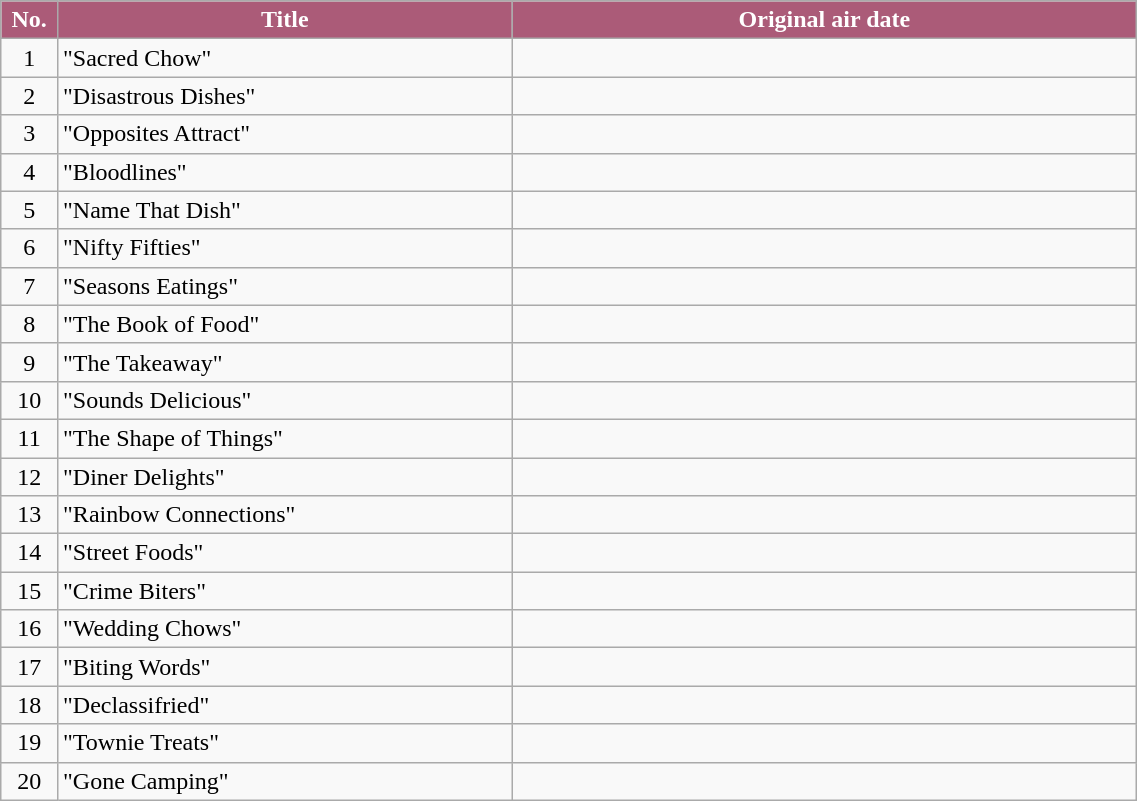<table class="wikitable plainrowheaders" style="width:60%;">
<tr>
<th style="background-color: #ab5b78; color: #FFFFFF;" width=5%>No.</th>
<th style="background-color: #ab5b78; color: #FFFFFF;" width=40%>Title</th>
<th style="background-color: #ab5b78; color: #FFFFFF;">Original air date</th>
</tr>
<tr>
<td style="text-align:center">1</td>
<td>"Sacred Chow"</td>
<td style="text-align:center"></td>
</tr>
<tr>
<td style="text-align:center">2</td>
<td>"Disastrous Dishes"</td>
<td style="text-align:center"></td>
</tr>
<tr>
<td style="text-align:center">3</td>
<td>"Opposites Attract"</td>
<td style="text-align:center"></td>
</tr>
<tr>
<td style="text-align:center">4</td>
<td>"Bloodlines"</td>
<td style="text-align:center"></td>
</tr>
<tr>
<td style="text-align:center">5</td>
<td>"Name That Dish"</td>
<td style="text-align:center"></td>
</tr>
<tr>
<td style="text-align:center">6</td>
<td>"Nifty Fifties"</td>
<td style="text-align:center"></td>
</tr>
<tr>
<td style="text-align:center">7</td>
<td>"Seasons Eatings"</td>
<td style="text-align:center"></td>
</tr>
<tr>
<td style="text-align:center">8</td>
<td>"The Book of Food"</td>
<td style="text-align:center"></td>
</tr>
<tr>
<td style="text-align:center">9</td>
<td>"The Takeaway"</td>
<td style="text-align:center"></td>
</tr>
<tr>
<td style="text-align:center">10</td>
<td>"Sounds Delicious"</td>
<td style="text-align:center"></td>
</tr>
<tr>
<td style="text-align:center">11</td>
<td>"The Shape of Things"</td>
<td style="text-align:center"></td>
</tr>
<tr>
<td style="text-align:center">12</td>
<td>"Diner Delights"</td>
<td style="text-align:center"></td>
</tr>
<tr>
<td style="text-align:center">13</td>
<td>"Rainbow Connections"</td>
<td style="text-align:center"></td>
</tr>
<tr>
<td style="text-align:center">14</td>
<td>"Street Foods"</td>
<td style="text-align:center"></td>
</tr>
<tr>
<td style="text-align:center">15</td>
<td>"Crime Biters"</td>
<td style="text-align:center"></td>
</tr>
<tr>
<td style="text-align:center">16</td>
<td>"Wedding Chows"</td>
<td style="text-align:center"></td>
</tr>
<tr>
<td style="text-align:center">17</td>
<td>"Biting Words"</td>
<td style="text-align:center"></td>
</tr>
<tr>
<td style="text-align:center">18</td>
<td>"Declassifried"</td>
<td style="text-align:center"></td>
</tr>
<tr>
<td style="text-align:center">19</td>
<td>"Townie Treats"</td>
<td style="text-align:center"></td>
</tr>
<tr>
<td style="text-align:center">20</td>
<td>"Gone Camping"</td>
<td style="text-align:center"></td>
</tr>
</table>
